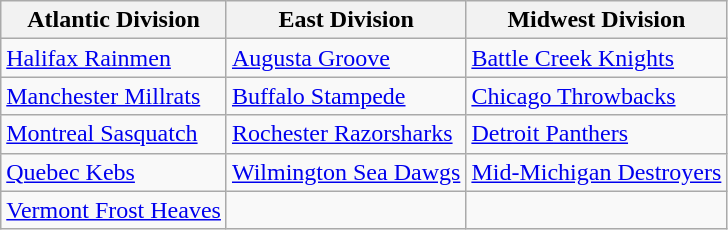<table class=wikitable>
<tr>
<th>Atlantic Division</th>
<th>East Division</th>
<th>Midwest Division</th>
</tr>
<tr>
<td><a href='#'>Halifax Rainmen</a></td>
<td><a href='#'>Augusta Groove</a></td>
<td><a href='#'>Battle Creek Knights</a></td>
</tr>
<tr>
<td><a href='#'>Manchester Millrats</a></td>
<td><a href='#'>Buffalo Stampede</a></td>
<td><a href='#'>Chicago Throwbacks</a></td>
</tr>
<tr>
<td><a href='#'>Montreal Sasquatch</a></td>
<td><a href='#'>Rochester Razorsharks</a></td>
<td><a href='#'>Detroit Panthers</a></td>
</tr>
<tr>
<td><a href='#'>Quebec Kebs</a></td>
<td><a href='#'>Wilmington Sea Dawgs</a></td>
<td><a href='#'>Mid-Michigan Destroyers</a></td>
</tr>
<tr>
<td><a href='#'>Vermont Frost Heaves</a></td>
<td></td>
<td></td>
</tr>
</table>
